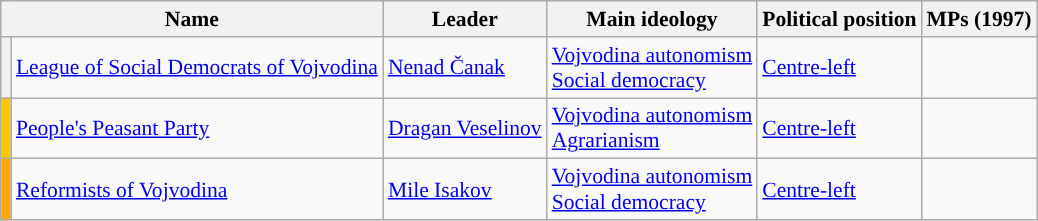<table class="wikitable" style="text-align; font-size:90%;">
<tr>
<th colspan="2">Name</th>
<th>Leader</th>
<th>Main ideology</th>
<th>Political position</th>
<th>MPs (1997)</th>
</tr>
<tr>
<th style="background-color:"></th>
<td><a href='#'>League of Social Democrats of Vojvodina</a><br></td>
<td><a href='#'>Nenad Čanak</a></td>
<td><a href='#'>Vojvodina autonomism</a><br><a href='#'>Social democracy</a></td>
<td><a href='#'>Centre-left</a></td>
<td></td>
</tr>
<tr>
<th style="background-color:#FCC700; color:white;"></th>
<td><a href='#'>People's Peasant Party</a><br></td>
<td><a href='#'>Dragan Veselinov</a></td>
<td><a href='#'>Vojvodina autonomism</a><br><a href='#'>Agrarianism</a></td>
<td><a href='#'>Centre-left</a></td>
<td></td>
</tr>
<tr>
<th style="background-color:orange; color:white;"></th>
<td><a href='#'>Reformists of Vojvodina</a><br></td>
<td><a href='#'>Mile Isakov</a></td>
<td><a href='#'>Vojvodina autonomism</a><br><a href='#'>Social democracy</a></td>
<td><a href='#'>Centre-left</a></td>
<td></td>
</tr>
</table>
